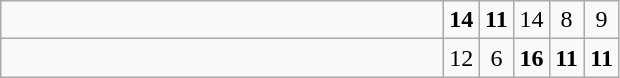<table class="wikitable">
<tr>
<td style="width:18em"></td>
<td align=center style="width:1em"><strong>14</strong></td>
<td align=center style="width:1em"><strong>11</strong></td>
<td align=center style="width:1em">14</td>
<td align=center style="width:1em">8</td>
<td align=center style="width:1em">9</td>
</tr>
<tr>
<td style="width:18em"></td>
<td align=center style="width:1em">12</td>
<td align=center style="width:1em">6</td>
<td align=center style="width:1em"><strong>16</strong></td>
<td align=center style="width:1em"><strong>11</strong></td>
<td align=center style="width:1em"><strong>11</strong></td>
</tr>
</table>
